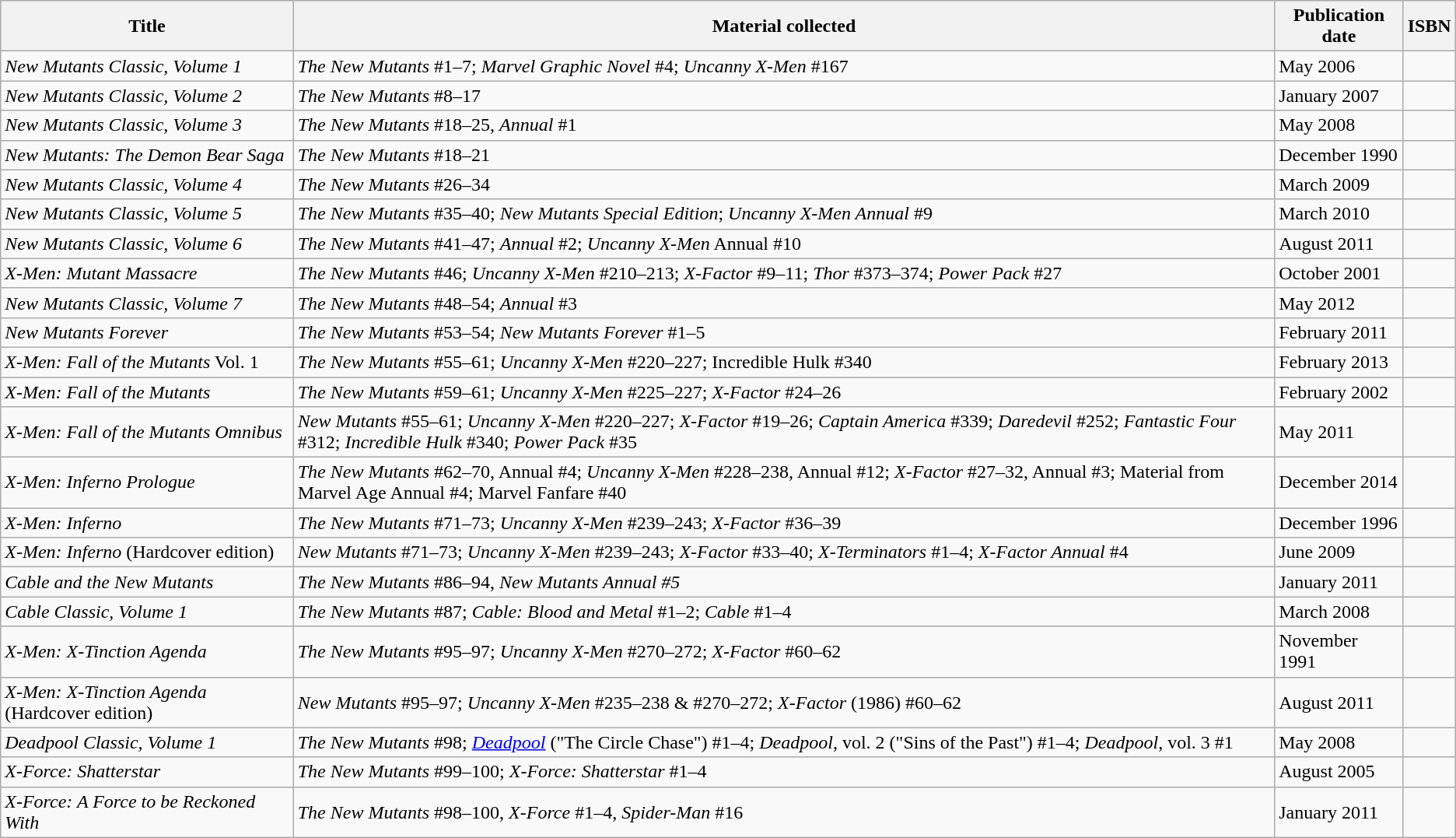<table class="wikitable">
<tr>
<th>Title</th>
<th>Material collected</th>
<th>Publication date</th>
<th>ISBN</th>
</tr>
<tr>
<td><em>New Mutants Classic, Volume 1</em></td>
<td><em>The New Mutants</em> #1–7; <em>Marvel Graphic Novel</em> #4; <em>Uncanny X-Men</em> #167</td>
<td>May 2006</td>
<td></td>
</tr>
<tr>
<td><em>New Mutants Classic, Volume 2</em></td>
<td><em>The New Mutants</em> #8–17</td>
<td>January 2007</td>
<td></td>
</tr>
<tr>
<td><em>New Mutants Classic, Volume 3</em></td>
<td><em>The New Mutants</em> #18–25, <em>Annual</em> #1</td>
<td>May 2008</td>
<td></td>
</tr>
<tr>
<td><em>New Mutants: The Demon Bear Saga</em></td>
<td><em>The New Mutants</em> #18–21</td>
<td>December 1990</td>
<td></td>
</tr>
<tr>
<td><em>New Mutants Classic, Volume 4</em></td>
<td><em>The New Mutants</em> #26–34</td>
<td>March 2009</td>
<td></td>
</tr>
<tr>
<td><em>New Mutants Classic, Volume 5</em></td>
<td><em>The New Mutants</em> #35–40; <em>New Mutants Special Edition</em>; <em>Uncanny X-Men Annual</em> #9</td>
<td>March 2010</td>
<td></td>
</tr>
<tr>
<td><em>New Mutants Classic, Volume 6</em></td>
<td><em>The New Mutants</em> #41–47; <em>Annual</em> #2; <em>Uncanny X-Men</em> Annual #10</td>
<td>August 2011</td>
<td></td>
</tr>
<tr>
<td><em>X-Men: Mutant Massacre</em></td>
<td><em>The New Mutants</em> #46; <em>Uncanny X-Men</em> #210–213; <em>X-Factor</em> #9–11; <em>Thor</em> #373–374; <em>Power Pack</em> #27</td>
<td>October 2001</td>
<td></td>
</tr>
<tr>
<td><em>New Mutants Classic, Volume 7</em></td>
<td><em>The New Mutants</em> #48–54; <em>Annual</em> #3</td>
<td>May 2012</td>
<td></td>
</tr>
<tr>
<td><em>New Mutants Forever</em></td>
<td><em>The New Mutants</em> #53–54; <em>New Mutants Forever</em> #1–5</td>
<td>February 2011</td>
<td></td>
</tr>
<tr>
<td><em>X-Men: Fall of the Mutants</em>  Vol. 1</td>
<td><em>The New Mutants</em> #55–61; <em>Uncanny X-Men</em> #220–227; Incredible Hulk #340</td>
<td>February 2013</td>
<td></td>
</tr>
<tr>
<td><em>X-Men: Fall of the Mutants</em></td>
<td><em>The New Mutants</em> #59–61; <em>Uncanny X-Men</em> #225–227; <em>X-Factor</em> #24–26</td>
<td>February 2002</td>
<td></td>
</tr>
<tr>
<td><em>X-Men: Fall of the Mutants Omnibus</em></td>
<td><em>New Mutants</em> #55–61; <em>Uncanny X-Men</em> #220–227; <em>X-Factor</em> #19–26; <em>Captain America</em> #339; <em>Daredevil</em> #252; <em>Fantastic Four</em> #312; <em>Incredible Hulk</em> #340; <em>Power Pack</em> #35</td>
<td>May 2011</td>
<td></td>
</tr>
<tr>
<td><em>X-Men: Inferno Prologue</em></td>
<td><em>The New Mutants</em> #62–70, Annual #4; <em>Uncanny X-Men</em> #228–238, Annual #12; <em>X-Factor</em> #27–32, Annual #3; Material from Marvel Age Annual #4; Marvel Fanfare #40</td>
<td>December 2014</td>
<td></td>
</tr>
<tr>
<td><em>X-Men: Inferno</em></td>
<td><em>The New Mutants</em> #71–73; <em>Uncanny X-Men</em> #239–243; <em>X-Factor</em> #36–39</td>
<td>December 1996</td>
<td></td>
</tr>
<tr>
<td><em>X-Men: Inferno</em> (Hardcover edition)</td>
<td><em>New Mutants</em> #71–73; <em>Uncanny X-Men</em> #239–243; <em>X-Factor</em> #33–40; <em>X-Terminators</em> #1–4; <em>X-Factor Annual</em> #4</td>
<td>June 2009</td>
<td></td>
</tr>
<tr>
<td><em>Cable and the New Mutants</em></td>
<td><em>The New Mutants</em> #86–94, <em>New Mutants Annual #5</em></td>
<td>January 2011</td>
<td></td>
</tr>
<tr>
<td><em>Cable Classic, Volume 1</em></td>
<td><em>The New Mutants</em> #87; <em>Cable: Blood and Metal</em> #1–2; <em>Cable</em> #1–4</td>
<td>March 2008</td>
<td></td>
</tr>
<tr>
<td><em>X-Men: X-Tinction Agenda</em></td>
<td><em>The New Mutants</em> #95–97; <em>Uncanny X-Men</em> #270–272; <em>X-Factor</em> #60–62</td>
<td>November 1991</td>
<td></td>
</tr>
<tr>
<td><em>X-Men: X-Tinction Agenda</em> (Hardcover edition)</td>
<td><em>New Mutants</em> #95–97; <em>Uncanny X-Men</em> #235–238 & #270–272; <em>X-Factor</em> (1986) #60–62</td>
<td>August 2011</td>
<td></td>
</tr>
<tr>
<td><em>Deadpool Classic, Volume 1</em></td>
<td><em>The New Mutants</em> #98; <em><a href='#'>Deadpool</a></em> ("The Circle Chase") #1–4; <em>Deadpool</em>, vol. 2 ("Sins of the Past") #1–4; <em>Deadpool</em>, vol. 3 #1</td>
<td>May 2008</td>
<td></td>
</tr>
<tr>
<td><em>X-Force: Shatterstar</em></td>
<td><em>The New Mutants</em> #99–100; <em>X-Force: Shatterstar</em> #1–4</td>
<td>August 2005</td>
<td></td>
</tr>
<tr>
<td><em>X-Force: A Force to be Reckoned With</em></td>
<td><em>The New Mutants</em> #98–100, <em>X-Force</em> #1–4, <em>Spider-Man</em> #16</td>
<td>January 2011</td>
<td></td>
</tr>
</table>
